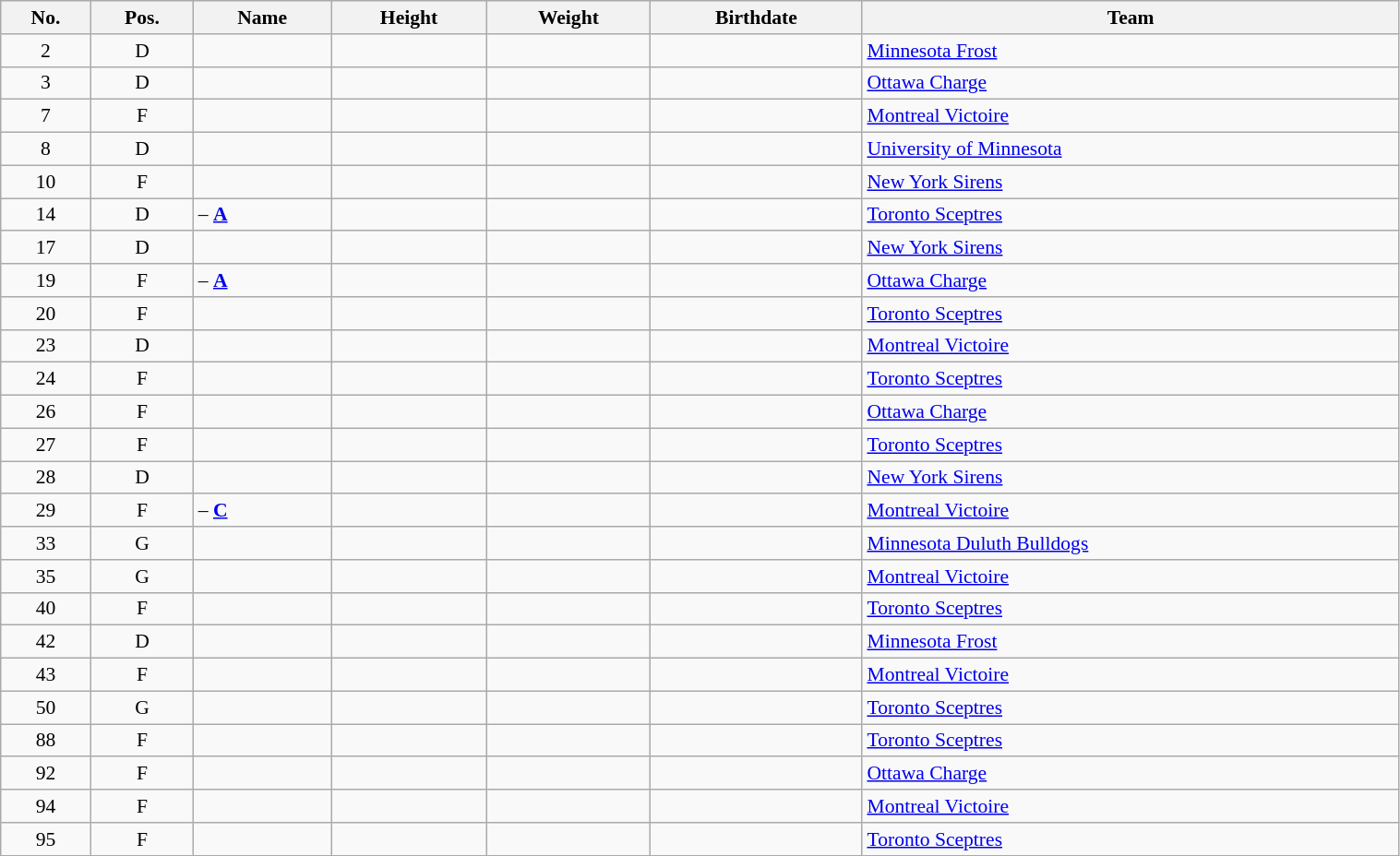<table class="wikitable sortable" width="80%" style="font-size: 90%; text-align: center;">
<tr>
<th>No.</th>
<th>Pos.</th>
<th>Name</th>
<th>Height</th>
<th>Weight</th>
<th>Birthdate</th>
<th>Team</th>
</tr>
<tr>
<td>2</td>
<td>D</td>
<td align="left"></td>
<td></td>
<td></td>
<td></td>
<td align="left"> <a href='#'>Minnesota Frost</a></td>
</tr>
<tr>
<td>3</td>
<td>D</td>
<td align="left"></td>
<td></td>
<td></td>
<td></td>
<td align="left"> <a href='#'>Ottawa Charge</a></td>
</tr>
<tr>
<td>7</td>
<td>F</td>
<td align="left"></td>
<td></td>
<td></td>
<td></td>
<td align="left"> <a href='#'>Montreal Victoire</a></td>
</tr>
<tr>
<td>8</td>
<td>D</td>
<td align="left"></td>
<td></td>
<td></td>
<td></td>
<td align="left"> <a href='#'>University of Minnesota</a></td>
</tr>
<tr>
<td>10</td>
<td>F</td>
<td align="left"></td>
<td></td>
<td></td>
<td></td>
<td align="left"> <a href='#'>New York Sirens</a></td>
</tr>
<tr>
<td>14</td>
<td>D</td>
<td align="left"> – <a href='#'><strong>A</strong></a></td>
<td></td>
<td></td>
<td></td>
<td align="left"> <a href='#'>Toronto Sceptres</a></td>
</tr>
<tr>
<td>17</td>
<td>D</td>
<td align="left"></td>
<td></td>
<td></td>
<td></td>
<td align="left"> <a href='#'>New York Sirens</a></td>
</tr>
<tr>
<td>19</td>
<td>F</td>
<td align="left"> – <a href='#'><strong>A</strong></a></td>
<td></td>
<td></td>
<td></td>
<td align="left"> <a href='#'>Ottawa Charge</a></td>
</tr>
<tr>
<td>20</td>
<td>F</td>
<td align="left"></td>
<td></td>
<td></td>
<td></td>
<td align="left"> <a href='#'>Toronto Sceptres</a></td>
</tr>
<tr>
<td>23</td>
<td>D</td>
<td align="left"></td>
<td></td>
<td></td>
<td></td>
<td align="left"> <a href='#'>Montreal Victoire</a></td>
</tr>
<tr>
<td>24</td>
<td>F</td>
<td align="left"></td>
<td></td>
<td></td>
<td></td>
<td align="left"> <a href='#'>Toronto Sceptres</a></td>
</tr>
<tr>
<td>26</td>
<td>F</td>
<td align="left"></td>
<td></td>
<td></td>
<td></td>
<td align="left"> <a href='#'>Ottawa Charge</a></td>
</tr>
<tr>
<td>27</td>
<td>F</td>
<td align="left"></td>
<td></td>
<td></td>
<td></td>
<td align="left"> <a href='#'>Toronto Sceptres</a></td>
</tr>
<tr>
<td>28</td>
<td>D</td>
<td align="left"></td>
<td></td>
<td></td>
<td></td>
<td align="left"> <a href='#'>New York Sirens</a></td>
</tr>
<tr>
<td>29</td>
<td>F</td>
<td align="left"> – <a href='#'><strong>C</strong></a></td>
<td></td>
<td></td>
<td></td>
<td align="left"> <a href='#'>Montreal Victoire</a></td>
</tr>
<tr>
<td>33</td>
<td>G</td>
<td align="left"></td>
<td></td>
<td></td>
<td></td>
<td align="left"> <a href='#'>Minnesota Duluth Bulldogs</a></td>
</tr>
<tr>
<td>35</td>
<td>G</td>
<td align="left"></td>
<td></td>
<td></td>
<td></td>
<td align="left"> <a href='#'>Montreal Victoire</a></td>
</tr>
<tr>
<td>40</td>
<td>F</td>
<td align="left"></td>
<td></td>
<td></td>
<td></td>
<td align="left"> <a href='#'>Toronto Sceptres</a></td>
</tr>
<tr>
<td>42</td>
<td>D</td>
<td align="left"></td>
<td></td>
<td></td>
<td></td>
<td align="left"> <a href='#'>Minnesota Frost</a></td>
</tr>
<tr>
<td>43</td>
<td>F</td>
<td align="left"></td>
<td></td>
<td></td>
<td></td>
<td align="left"> <a href='#'>Montreal Victoire</a></td>
</tr>
<tr>
<td>50</td>
<td>G</td>
<td align="left"></td>
<td></td>
<td></td>
<td></td>
<td align="left"> <a href='#'>Toronto Sceptres</a></td>
</tr>
<tr>
<td>88</td>
<td>F</td>
<td align="left"></td>
<td></td>
<td></td>
<td></td>
<td align="left"> <a href='#'>Toronto Sceptres</a></td>
</tr>
<tr>
<td>92</td>
<td>F</td>
<td align="left"></td>
<td></td>
<td></td>
<td></td>
<td align="left"> <a href='#'>Ottawa Charge</a></td>
</tr>
<tr>
<td>94</td>
<td>F</td>
<td align="left"></td>
<td></td>
<td></td>
<td></td>
<td align="left"> <a href='#'>Montreal Victoire</a></td>
</tr>
<tr>
<td>95</td>
<td>F</td>
<td align="left"></td>
<td></td>
<td></td>
<td></td>
<td align="left"> <a href='#'>Toronto Sceptres</a></td>
</tr>
</table>
